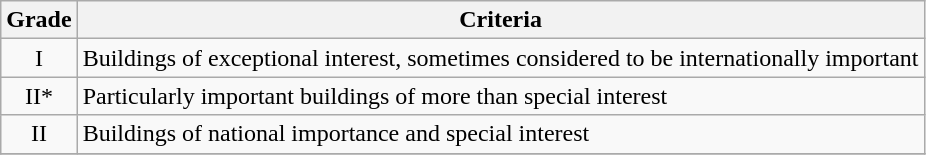<table class="wikitable" border="1">
<tr>
<th>Grade</th>
<th>Criteria</th>
</tr>
<tr>
<td align="center" >I</td>
<td>Buildings of exceptional interest, sometimes considered to be internationally important</td>
</tr>
<tr>
<td align="center" >II*</td>
<td>Particularly important buildings of more than special interest</td>
</tr>
<tr>
<td align="center" >II</td>
<td>Buildings of national importance and special interest</td>
</tr>
<tr>
</tr>
</table>
